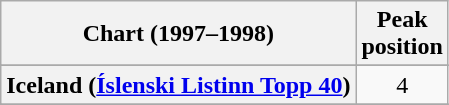<table class="wikitable sortable plainrowheaders" style="text-align:center">
<tr>
<th>Chart (1997–1998)</th>
<th>Peak<br>position</th>
</tr>
<tr>
</tr>
<tr>
</tr>
<tr>
</tr>
<tr>
</tr>
<tr>
</tr>
<tr>
</tr>
<tr>
<th scope="row">Iceland (<a href='#'>Íslenski Listinn Topp 40</a>)</th>
<td>4</td>
</tr>
<tr>
</tr>
<tr>
</tr>
<tr>
</tr>
<tr>
</tr>
<tr>
</tr>
<tr>
</tr>
<tr>
</tr>
<tr>
</tr>
<tr>
</tr>
<tr>
</tr>
</table>
